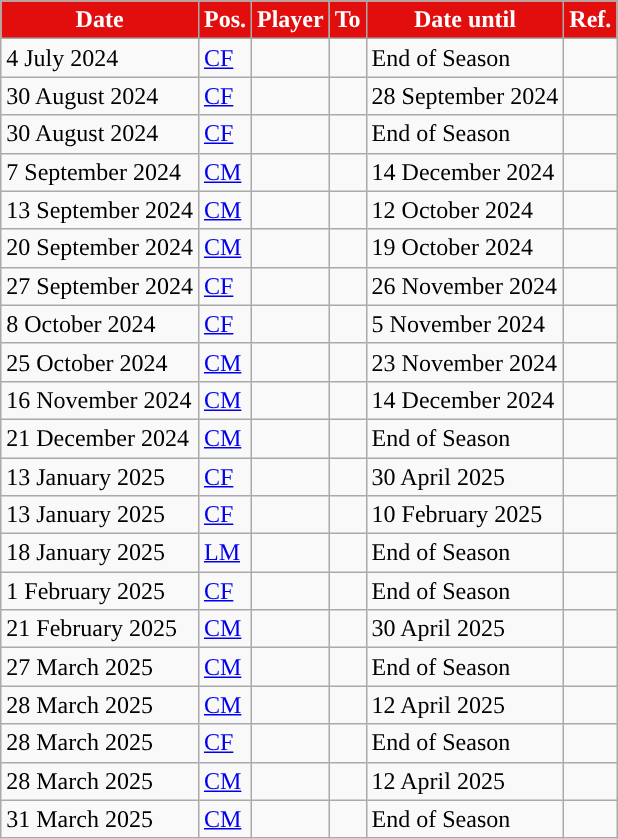<table class="wikitable plainrowheaders sortable">
<tr>
<th style="background:#e20e0e;color:white;">Date</th>
<th style="background:#e20e0e;color:white;">Pos.</th>
<th style="background:#e20e0e;color:white;">Player</th>
<th style="background:#e20e0e;color:white;">To</th>
<th style="background:#e20e0e;color:white;">Date until</th>
<th style="background:#e20e0e;color:white;">Ref.</th>
</tr>
<tr>
<td>4 July 2024</td>
<td><a href='#'>CF</a></td>
<td></td>
<td></td>
<td>End of Season</td>
<td></td>
</tr>
<tr>
<td>30 August 2024</td>
<td><a href='#'>CF</a></td>
<td></td>
<td></td>
<td>28 September 2024</td>
<td></td>
</tr>
<tr>
<td>30 August 2024</td>
<td><a href='#'>CF</a></td>
<td></td>
<td></td>
<td>End of Season</td>
<td></td>
</tr>
<tr>
<td>7 September 2024</td>
<td><a href='#'>CM</a></td>
<td></td>
<td></td>
<td>14 December 2024</td>
<td></td>
</tr>
<tr>
<td>13 September 2024</td>
<td><a href='#'>CM</a></td>
<td></td>
<td></td>
<td>12 October 2024</td>
<td></td>
</tr>
<tr>
<td>20 September 2024</td>
<td><a href='#'>CM</a></td>
<td></td>
<td></td>
<td>19 October 2024</td>
<td></td>
</tr>
<tr>
<td>27 September 2024</td>
<td><a href='#'>CF</a></td>
<td></td>
<td></td>
<td>26 November 2024</td>
<td></td>
</tr>
<tr>
<td>8 October 2024</td>
<td><a href='#'>CF</a></td>
<td></td>
<td></td>
<td>5 November 2024</td>
<td></td>
</tr>
<tr>
<td>25 October 2024</td>
<td><a href='#'>CM</a></td>
<td></td>
<td></td>
<td>23 November 2024</td>
<td></td>
</tr>
<tr>
<td>16 November 2024</td>
<td><a href='#'>CM</a></td>
<td></td>
<td></td>
<td>14 December 2024</td>
<td></td>
</tr>
<tr>
<td>21 December 2024</td>
<td><a href='#'>CM</a></td>
<td></td>
<td></td>
<td>End of Season</td>
<td></td>
</tr>
<tr>
<td>13 January 2025</td>
<td><a href='#'>CF</a></td>
<td></td>
<td></td>
<td>30 April 2025</td>
<td></td>
</tr>
<tr>
<td>13 January 2025</td>
<td><a href='#'>CF</a></td>
<td></td>
<td></td>
<td>10 February 2025</td>
<td></td>
</tr>
<tr>
<td>18 January 2025</td>
<td><a href='#'>LM</a></td>
<td></td>
<td></td>
<td>End of Season</td>
<td></td>
</tr>
<tr>
<td>1 February 2025</td>
<td><a href='#'>CF</a></td>
<td></td>
<td></td>
<td>End of Season</td>
<td></td>
</tr>
<tr>
<td>21 February 2025</td>
<td><a href='#'>CM</a></td>
<td></td>
<td></td>
<td>30 April 2025</td>
<td></td>
</tr>
<tr>
<td>27 March 2025</td>
<td><a href='#'>CM</a></td>
<td></td>
<td></td>
<td>End of Season</td>
<td></td>
</tr>
<tr>
<td>28 March 2025</td>
<td><a href='#'>CM</a></td>
<td></td>
<td></td>
<td>12 April 2025</td>
<td></td>
</tr>
<tr>
<td>28 March 2025</td>
<td><a href='#'>CF</a></td>
<td></td>
<td></td>
<td>End of Season</td>
<td></td>
</tr>
<tr>
<td>28 March 2025</td>
<td><a href='#'>CM</a></td>
<td></td>
<td></td>
<td>12 April 2025</td>
<td></td>
</tr>
<tr>
<td>31 March 2025</td>
<td><a href='#'>CM</a></td>
<td></td>
<td></td>
<td>End of Season</td>
<td></td>
</tr>
</table>
